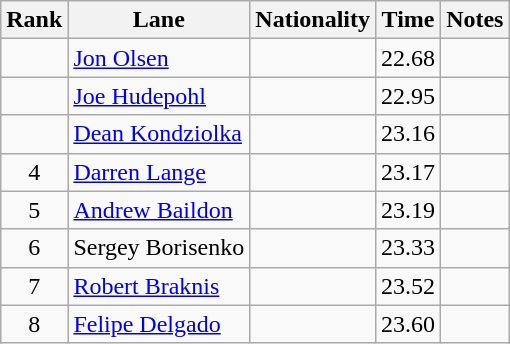<table class="wikitable sortable" style="text-align:center">
<tr>
<th>Rank</th>
<th>Lane</th>
<th>Nationality</th>
<th>Time</th>
<th>Notes</th>
</tr>
<tr>
<td></td>
<td align=left><a href='#'>Jon Olsen</a></td>
<td align=left></td>
<td>22.68</td>
<td></td>
</tr>
<tr>
<td></td>
<td align=left><a href='#'>Joe Hudepohl</a></td>
<td align=left></td>
<td>22.95</td>
<td></td>
</tr>
<tr>
<td></td>
<td align=left><a href='#'>Dean Kondziolka</a></td>
<td align=left></td>
<td>23.16</td>
<td></td>
</tr>
<tr>
<td>4</td>
<td align=left><a href='#'>Darren Lange</a></td>
<td align=left></td>
<td>23.17</td>
<td></td>
</tr>
<tr>
<td>5</td>
<td align=left><a href='#'>Andrew Baildon</a></td>
<td align=left></td>
<td>23.19</td>
<td></td>
</tr>
<tr>
<td>6</td>
<td align=left>Sergey Borisenko</td>
<td align=left></td>
<td>23.33</td>
<td></td>
</tr>
<tr>
<td>7</td>
<td align=left><a href='#'>Robert Braknis</a></td>
<td align=left></td>
<td>23.52</td>
<td></td>
</tr>
<tr>
<td>8</td>
<td align=left><a href='#'>Felipe Delgado</a></td>
<td align=left></td>
<td>23.60</td>
<td></td>
</tr>
</table>
